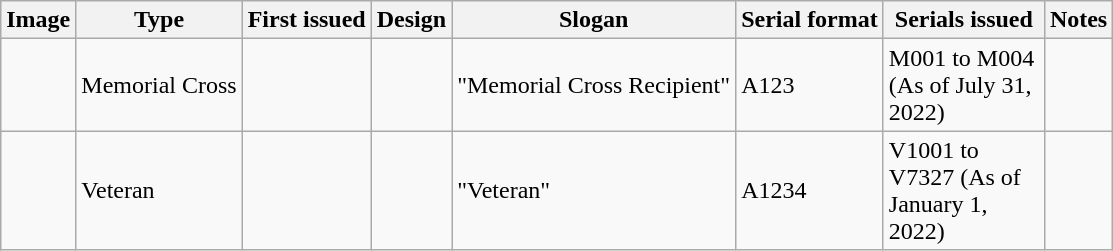<table class="wikitable">
<tr>
<th>Image</th>
<th>Type</th>
<th>First issued</th>
<th>Design</th>
<th>Slogan</th>
<th>Serial format</th>
<th style="width:100px;">Serials issued</th>
<th>Notes</th>
</tr>
<tr>
<td></td>
<td>Memorial Cross</td>
<td></td>
<td></td>
<td>"Memorial Cross Recipient"</td>
<td>A123</td>
<td>M001 to M004 (As of July 31, 2022)</td>
<td></td>
</tr>
<tr>
<td></td>
<td>Veteran</td>
<td></td>
<td></td>
<td>"Veteran"</td>
<td>A1234</td>
<td>V1001 to V7327 (As of January 1, 2022)</td>
<td></td>
</tr>
</table>
